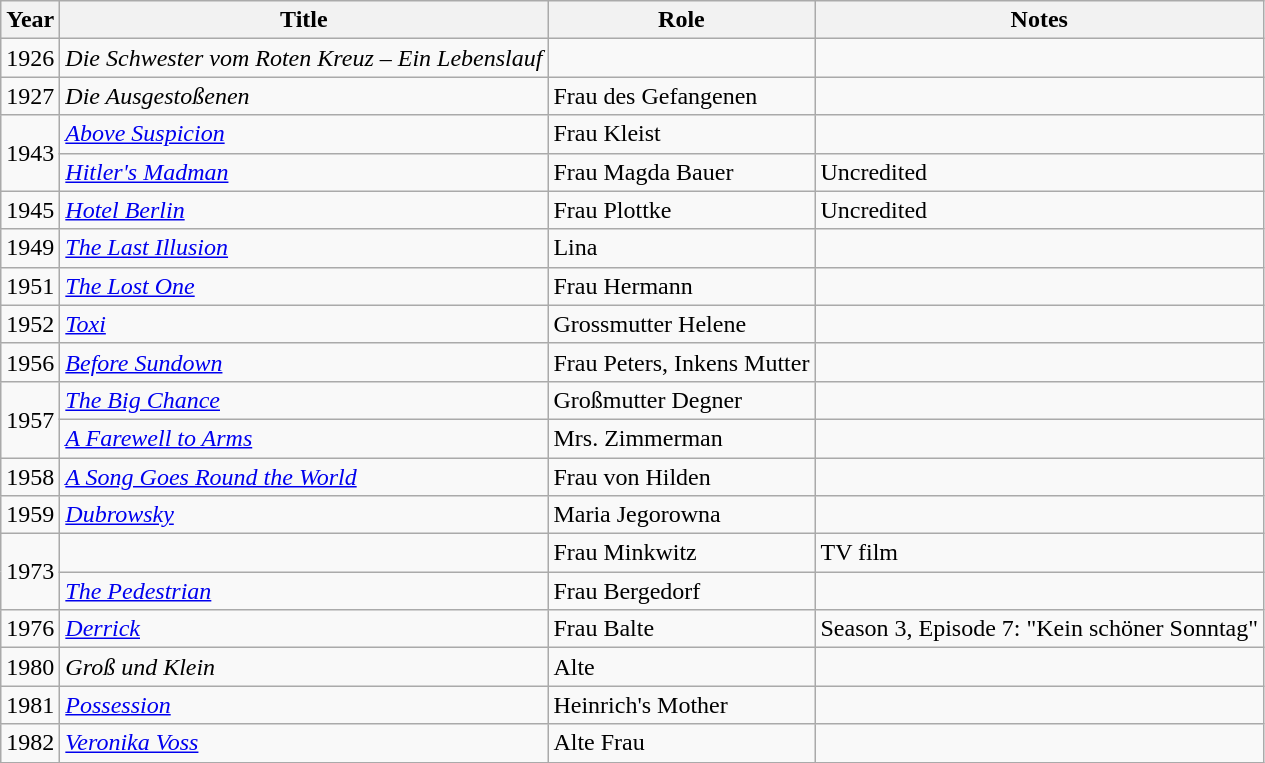<table class="wikitable">
<tr>
<th>Year</th>
<th>Title</th>
<th>Role</th>
<th>Notes</th>
</tr>
<tr>
<td>1926</td>
<td><em>Die Schwester vom Roten Kreuz – Ein Lebenslauf</em></td>
<td></td>
<td></td>
</tr>
<tr>
<td>1927</td>
<td><em>Die Ausgestoßenen</em></td>
<td>Frau des Gefangenen</td>
<td></td>
</tr>
<tr>
<td rowspan=2>1943</td>
<td><em><a href='#'>Above Suspicion</a></em></td>
<td>Frau Kleist</td>
<td></td>
</tr>
<tr>
<td><em><a href='#'>Hitler's Madman</a></em></td>
<td>Frau Magda Bauer</td>
<td>Uncredited</td>
</tr>
<tr>
<td>1945</td>
<td><em><a href='#'>Hotel Berlin</a></em></td>
<td>Frau Plottke</td>
<td>Uncredited</td>
</tr>
<tr>
<td>1949</td>
<td><em><a href='#'>The Last Illusion</a></em></td>
<td>Lina</td>
<td></td>
</tr>
<tr>
<td>1951</td>
<td><em><a href='#'>The Lost One</a></em></td>
<td>Frau Hermann</td>
<td></td>
</tr>
<tr>
<td>1952</td>
<td><em><a href='#'>Toxi</a></em></td>
<td>Grossmutter Helene</td>
<td></td>
</tr>
<tr>
<td>1956</td>
<td><em><a href='#'>Before Sundown</a></em></td>
<td>Frau Peters, Inkens Mutter</td>
<td></td>
</tr>
<tr>
<td rowspan=2>1957</td>
<td><em><a href='#'>The Big Chance</a></em></td>
<td>Großmutter Degner</td>
<td></td>
</tr>
<tr>
<td><em><a href='#'>A Farewell to Arms</a></em></td>
<td>Mrs. Zimmerman</td>
<td></td>
</tr>
<tr>
<td>1958</td>
<td><em><a href='#'>A Song Goes Round the World</a></em></td>
<td>Frau von Hilden</td>
<td></td>
</tr>
<tr>
<td>1959</td>
<td><em><a href='#'>Dubrowsky</a></em></td>
<td>Maria Jegorowna</td>
<td></td>
</tr>
<tr>
<td rowspan=2>1973</td>
<td><em></em></td>
<td>Frau Minkwitz</td>
<td>TV film</td>
</tr>
<tr>
<td><em><a href='#'>The Pedestrian</a></em></td>
<td>Frau Bergedorf</td>
<td></td>
</tr>
<tr>
<td>1976</td>
<td><em><a href='#'>Derrick</a></em></td>
<td>Frau Balte</td>
<td>Season 3, Episode 7: "Kein schöner Sonntag"</td>
</tr>
<tr>
<td>1980</td>
<td><em>Groß und Klein</em></td>
<td>Alte</td>
<td></td>
</tr>
<tr>
<td>1981</td>
<td><em><a href='#'>Possession</a></em></td>
<td>Heinrich's Mother</td>
<td></td>
</tr>
<tr>
<td>1982</td>
<td><em><a href='#'>Veronika Voss</a></em></td>
<td>Alte Frau</td>
<td></td>
</tr>
</table>
